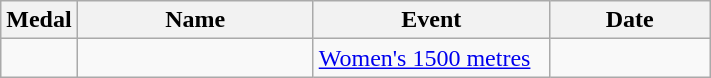<table class="wikitable sortable" style="font-size:100%">
<tr>
<th>Medal</th>
<th width=150>Name</th>
<th width=150>Event</th>
<th width=100>Date</th>
</tr>
<tr>
<td></td>
<td></td>
<td><a href='#'>Women's 1500 metres</a></td>
<td></td>
</tr>
</table>
